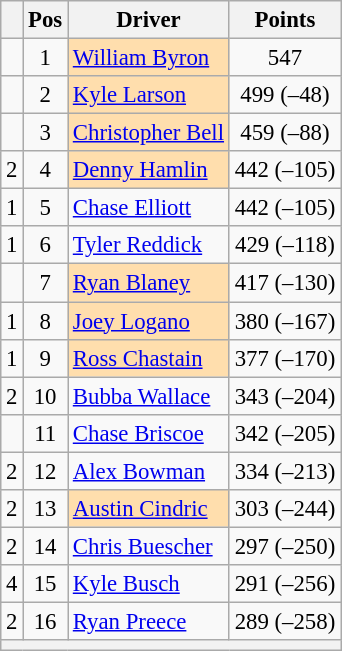<table class="wikitable" style="font-size: 95%;">
<tr>
<th></th>
<th>Pos</th>
<th>Driver</th>
<th>Points</th>
</tr>
<tr>
<td align="left"></td>
<td style="text-align:center;">1</td>
<td style="background:#FFDEAD;"><a href='#'>William Byron</a></td>
<td style="text-align:center;">547</td>
</tr>
<tr>
<td align="left"></td>
<td style="text-align:center;">2</td>
<td style="background:#FFDEAD;"><a href='#'>Kyle Larson</a></td>
<td style="text-align:center;">499 (–48)</td>
</tr>
<tr>
<td align="left"></td>
<td style="text-align:center;">3</td>
<td style="background:#FFDEAD;"><a href='#'>Christopher Bell</a></td>
<td style="text-align:center;">459 (–88)</td>
</tr>
<tr>
<td align="left"> 2</td>
<td style="text-align:center;">4</td>
<td style="background:#FFDEAD;"><a href='#'>Denny Hamlin</a></td>
<td style="text-align:center;">442 (–105)</td>
</tr>
<tr>
<td align="left"> 1</td>
<td style="text-align:center;">5</td>
<td><a href='#'>Chase Elliott</a></td>
<td style="text-align:center;">442 (–105)</td>
</tr>
<tr>
<td align="left"> 1</td>
<td style="text-align:center;">6</td>
<td><a href='#'>Tyler Reddick</a></td>
<td style="text-align:center;">429 (–118)</td>
</tr>
<tr>
<td align="left"></td>
<td style="text-align:center;">7</td>
<td style="background:#FFDEAD;"><a href='#'>Ryan Blaney</a></td>
<td style="text-align:center;">417 (–130)</td>
</tr>
<tr>
<td align="left"> 1</td>
<td style="text-align:center;">8</td>
<td style="background:#FFDEAD;"><a href='#'>Joey Logano</a></td>
<td style="text-align:center;">380 (–167)</td>
</tr>
<tr>
<td align="left"> 1</td>
<td style="text-align:center;">9</td>
<td style="background:#FFDEAD;"><a href='#'>Ross Chastain</a></td>
<td style="text-align:center;">377 (–170)</td>
</tr>
<tr>
<td align="left"> 2</td>
<td style="text-align:center;">10</td>
<td><a href='#'>Bubba Wallace</a></td>
<td style="text-align:center;">343 (–204)</td>
</tr>
<tr>
<td align="left"></td>
<td style="text-align:center;">11</td>
<td><a href='#'>Chase Briscoe</a></td>
<td style="text-align:center;">342 (–205)</td>
</tr>
<tr>
<td align="left"> 2</td>
<td style="text-align:center;">12</td>
<td><a href='#'>Alex Bowman</a></td>
<td style="text-align:center;">334 (–213)</td>
</tr>
<tr>
<td align="left"> 2</td>
<td style="text-align:center;">13</td>
<td style="background:#FFDEAD;"><a href='#'>Austin Cindric</a></td>
<td style="text-align:center;">303 (–244)</td>
</tr>
<tr>
<td align="left"> 2</td>
<td style="text-align:center;">14</td>
<td><a href='#'>Chris Buescher</a></td>
<td style="text-align:center;">297 (–250)</td>
</tr>
<tr>
<td align="left"> 4</td>
<td style="text-align:center;">15</td>
<td><a href='#'>Kyle Busch</a></td>
<td style="text-align:center;">291 (–256)</td>
</tr>
<tr>
<td align="left"> 2</td>
<td style="text-align:center;">16</td>
<td><a href='#'>Ryan Preece</a></td>
<td style="text-align:center;">289 (–258)</td>
</tr>
<tr class="sortbottom">
<th colspan="9"></th>
</tr>
</table>
